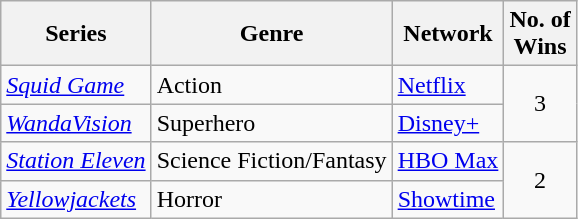<table class="wikitable">
<tr>
<th>Series</th>
<th>Genre</th>
<th>Network</th>
<th>No. of<br>Wins</th>
</tr>
<tr>
<td><em><a href='#'>Squid Game</a></em></td>
<td>Action</td>
<td><a href='#'>Netflix</a></td>
<td rowspan="2" style="text-align:center">3</td>
</tr>
<tr>
<td><em><a href='#'>WandaVision</a></em></td>
<td>Superhero</td>
<td><a href='#'>Disney+</a></td>
</tr>
<tr>
<td><em><a href='#'>Station Eleven</a></em></td>
<td>Science Fiction/Fantasy</td>
<td><a href='#'>HBO Max</a></td>
<td rowspan="2" style="text-align:center">2</td>
</tr>
<tr>
<td><em><a href='#'>Yellowjackets</a></em></td>
<td>Horror</td>
<td><a href='#'>Showtime</a></td>
</tr>
</table>
